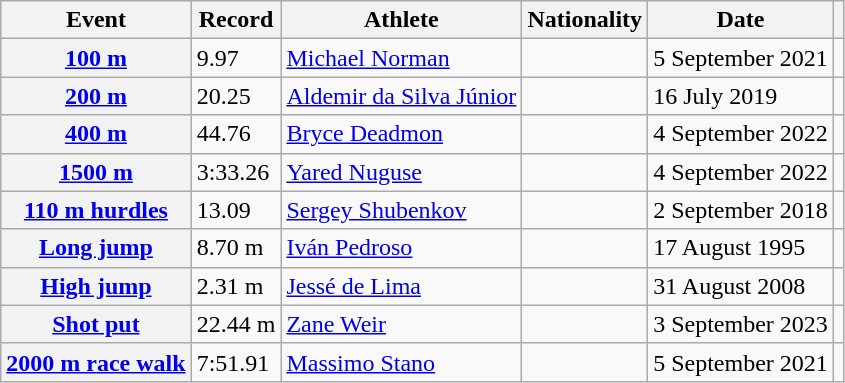<table class="wikitable plainrowheaders sticky-header">
<tr>
<th scope="col">Event</th>
<th scope="col">Record</th>
<th scope="col">Athlete</th>
<th scope="col">Nationality</th>
<th scope="col">Date</th>
<th scope="col"></th>
</tr>
<tr>
<th scope="row"><a href='#'>100 m</a></th>
<td>9.97 </td>
<td><a href='#'>Michael Norman</a></td>
<td></td>
<td>5 September 2021</td>
<td></td>
</tr>
<tr>
<th scope="row"><a href='#'>200 m</a></th>
<td>20.25 </td>
<td><a href='#'>Aldemir da Silva Júnior</a></td>
<td></td>
<td>16 July 2019</td>
<td></td>
</tr>
<tr>
<th scope="row"><a href='#'>400 m</a></th>
<td>44.76</td>
<td><a href='#'>Bryce Deadmon</a></td>
<td></td>
<td>4 September 2022</td>
<td></td>
</tr>
<tr>
<th scope="row"><a href='#'>1500 m</a></th>
<td>3:33.26</td>
<td><a href='#'>Yared Nuguse</a></td>
<td></td>
<td>4 September 2022</td>
<td></td>
</tr>
<tr>
<th scope="row"><a href='#'>110 m hurdles</a></th>
<td>13.09 </td>
<td><a href='#'>Sergey Shubenkov</a></td>
<td></td>
<td>2 September 2018</td>
<td></td>
</tr>
<tr>
<th scope="row"><a href='#'>Long jump</a></th>
<td>8.70 m</td>
<td><a href='#'>Iván Pedroso</a></td>
<td></td>
<td>17 August 1995</td>
<td></td>
</tr>
<tr>
<th scope="row"><a href='#'>High jump</a></th>
<td>2.31 m</td>
<td><a href='#'>Jessé de Lima</a></td>
<td></td>
<td>31 August 2008</td>
<td></td>
</tr>
<tr>
<th scope="row"><a href='#'>Shot put</a></th>
<td>22.44 m</td>
<td><a href='#'>Zane Weir</a></td>
<td></td>
<td>3 September 2023</td>
<td></td>
</tr>
<tr>
<th scope="row"><a href='#'>2000 m race walk</a></th>
<td>7:51.91</td>
<td><a href='#'>Massimo Stano</a></td>
<td></td>
<td>5 September 2021</td>
<td></td>
</tr>
</table>
